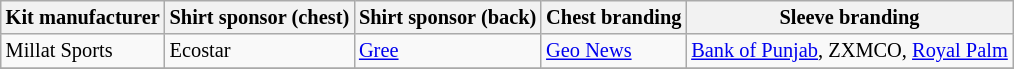<table class="wikitable"  style="font-size:85%;">
<tr>
<th>Kit manufacturer</th>
<th>Shirt sponsor (chest)</th>
<th>Shirt sponsor (back)</th>
<th>Chest branding</th>
<th>Sleeve branding</th>
</tr>
<tr>
<td>Millat Sports</td>
<td>Ecostar</td>
<td><a href='#'>Gree</a></td>
<td><a href='#'>Geo News</a></td>
<td><a href='#'>Bank of Punjab</a>, ZXMCO, <a href='#'>Royal Palm</a></td>
</tr>
<tr>
</tr>
</table>
